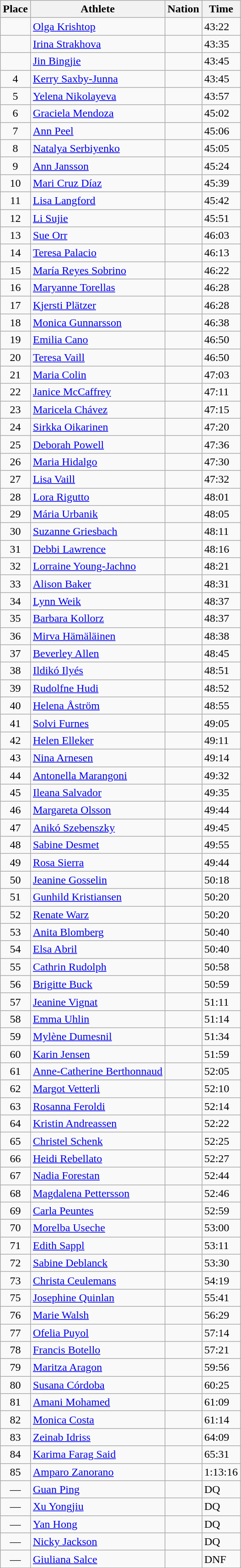<table class=wikitable>
<tr>
<th>Place</th>
<th>Athlete</th>
<th>Nation</th>
<th>Time</th>
</tr>
<tr>
<td align=center></td>
<td><a href='#'>Olga Krishtop</a></td>
<td></td>
<td>43:22</td>
</tr>
<tr>
<td align=center></td>
<td><a href='#'>Irina Strakhova</a></td>
<td></td>
<td>43:35</td>
</tr>
<tr>
<td align=center></td>
<td><a href='#'>Jin Bingjie</a></td>
<td></td>
<td>43:45</td>
</tr>
<tr>
<td align=center>4</td>
<td><a href='#'>Kerry Saxby-Junna</a></td>
<td></td>
<td>43:45</td>
</tr>
<tr>
<td align=center>5</td>
<td><a href='#'>Yelena Nikolayeva</a></td>
<td></td>
<td>43:57</td>
</tr>
<tr>
<td align=center>6</td>
<td><a href='#'>Graciela Mendoza</a></td>
<td></td>
<td>45:02</td>
</tr>
<tr>
<td align=center>7</td>
<td><a href='#'>Ann Peel</a></td>
<td></td>
<td>45:06</td>
</tr>
<tr>
<td align=center>8</td>
<td><a href='#'>Natalya Serbiyenko</a></td>
<td></td>
<td>45:05</td>
</tr>
<tr>
<td align=center>9</td>
<td><a href='#'>Ann Jansson</a></td>
<td></td>
<td>45:24</td>
</tr>
<tr>
<td align=center>10</td>
<td><a href='#'>Mari Cruz Díaz</a></td>
<td></td>
<td>45:39</td>
</tr>
<tr>
<td align=center>11</td>
<td><a href='#'>Lisa Langford</a></td>
<td></td>
<td>45:42</td>
</tr>
<tr>
<td align=center>12</td>
<td><a href='#'>Li Sujie</a></td>
<td></td>
<td>45:51</td>
</tr>
<tr>
<td align=center>13</td>
<td><a href='#'>Sue Orr</a></td>
<td></td>
<td>46:03</td>
</tr>
<tr>
<td align=center>14</td>
<td><a href='#'>Teresa Palacio</a></td>
<td></td>
<td>46:13</td>
</tr>
<tr>
<td align=center>15</td>
<td><a href='#'>María Reyes Sobrino</a></td>
<td></td>
<td>46:22</td>
</tr>
<tr>
<td align=center>16</td>
<td><a href='#'>Maryanne Torellas</a></td>
<td></td>
<td>46:28</td>
</tr>
<tr>
<td align=center>17</td>
<td><a href='#'>Kjersti Plätzer</a></td>
<td></td>
<td>46:28</td>
</tr>
<tr>
<td align=center>18</td>
<td><a href='#'>Monica Gunnarsson</a></td>
<td></td>
<td>46:38</td>
</tr>
<tr>
<td align=center>19</td>
<td><a href='#'>Emilia Cano</a></td>
<td></td>
<td>46:50</td>
</tr>
<tr>
<td align=center>20</td>
<td><a href='#'>Teresa Vaill</a></td>
<td></td>
<td>46:50</td>
</tr>
<tr>
<td align=center>21</td>
<td><a href='#'>Maria Colin</a></td>
<td></td>
<td>47:03</td>
</tr>
<tr>
<td align=center>22</td>
<td><a href='#'>Janice McCaffrey</a></td>
<td></td>
<td>47:11</td>
</tr>
<tr>
<td align=center>23</td>
<td><a href='#'>Maricela Chávez</a></td>
<td></td>
<td>47:15</td>
</tr>
<tr>
<td align=center>24</td>
<td><a href='#'>Sirkka Oikarinen</a></td>
<td></td>
<td>47:20</td>
</tr>
<tr>
<td align=center>25</td>
<td><a href='#'>Deborah Powell</a></td>
<td></td>
<td>47:36</td>
</tr>
<tr>
<td align=center>26</td>
<td><a href='#'>Maria Hidalgo</a></td>
<td></td>
<td>47:30</td>
</tr>
<tr>
<td align=center>27</td>
<td><a href='#'>Lisa Vaill</a></td>
<td></td>
<td>47:32</td>
</tr>
<tr>
<td align=center>28</td>
<td><a href='#'>Lora Rigutto</a></td>
<td></td>
<td>48:01</td>
</tr>
<tr>
<td align=center>29</td>
<td><a href='#'>Mária Urbanik</a></td>
<td></td>
<td>48:05</td>
</tr>
<tr>
<td align=center>30</td>
<td><a href='#'>Suzanne Griesbach</a></td>
<td></td>
<td>48:11</td>
</tr>
<tr>
<td align=center>31</td>
<td><a href='#'>Debbi Lawrence</a></td>
<td></td>
<td>48:16</td>
</tr>
<tr>
<td align=center>32</td>
<td><a href='#'>Lorraine Young-Jachno</a></td>
<td></td>
<td>48:21</td>
</tr>
<tr>
<td align=center>33</td>
<td><a href='#'>Alison Baker</a></td>
<td></td>
<td>48:31</td>
</tr>
<tr>
<td align=center>34</td>
<td><a href='#'>Lynn Weik</a></td>
<td></td>
<td>48:37</td>
</tr>
<tr>
<td align=center>35</td>
<td><a href='#'>Barbara Kollorz</a></td>
<td></td>
<td>48:37</td>
</tr>
<tr>
<td align=center>36</td>
<td><a href='#'>Mirva Hämäläinen</a></td>
<td></td>
<td>48:38</td>
</tr>
<tr>
<td align=center>37</td>
<td><a href='#'>Beverley Allen</a></td>
<td></td>
<td>48:45</td>
</tr>
<tr>
<td align=center>38</td>
<td><a href='#'>Ildikó Ilyés</a></td>
<td></td>
<td>48:51</td>
</tr>
<tr>
<td align=center>39</td>
<td><a href='#'>Rudolfne Hudi</a></td>
<td></td>
<td>48:52</td>
</tr>
<tr>
<td align=center>40</td>
<td><a href='#'>Helena Åström</a></td>
<td></td>
<td>48:55</td>
</tr>
<tr>
<td align=center>41</td>
<td><a href='#'>Solvi Furnes</a></td>
<td></td>
<td>49:05</td>
</tr>
<tr>
<td align=center>42</td>
<td><a href='#'>Helen Elleker</a></td>
<td></td>
<td>49:11</td>
</tr>
<tr>
<td align=center>43</td>
<td><a href='#'>Nina Arnesen</a></td>
<td></td>
<td>49:14</td>
</tr>
<tr>
<td align=center>44</td>
<td><a href='#'>Antonella Marangoni</a></td>
<td></td>
<td>49:32</td>
</tr>
<tr>
<td align=center>45</td>
<td><a href='#'>Ileana Salvador</a></td>
<td></td>
<td>49:35</td>
</tr>
<tr>
<td align=center>46</td>
<td><a href='#'>Margareta Olsson</a></td>
<td></td>
<td>49:44</td>
</tr>
<tr>
<td align=center>47</td>
<td><a href='#'>Anikó Szebenszky</a></td>
<td></td>
<td>49:45</td>
</tr>
<tr>
<td align=center>48</td>
<td><a href='#'>Sabine Desmet</a></td>
<td></td>
<td>49:55</td>
</tr>
<tr>
<td align=center>49</td>
<td><a href='#'>Rosa Sierra</a></td>
<td></td>
<td>49:44</td>
</tr>
<tr>
<td align=center>50</td>
<td><a href='#'>Jeanine Gosselin</a></td>
<td></td>
<td>50:18</td>
</tr>
<tr>
<td align=center>51</td>
<td><a href='#'>Gunhild Kristiansen</a></td>
<td></td>
<td>50:20</td>
</tr>
<tr>
<td align=center>52</td>
<td><a href='#'>Renate Warz</a></td>
<td></td>
<td>50:20</td>
</tr>
<tr>
<td align=center>53</td>
<td><a href='#'>Anita Blomberg</a></td>
<td></td>
<td>50:40</td>
</tr>
<tr>
<td align=center>54</td>
<td><a href='#'>Elsa Abril</a></td>
<td></td>
<td>50:40</td>
</tr>
<tr>
<td align=center>55</td>
<td><a href='#'>Cathrin Rudolph</a></td>
<td></td>
<td>50:58</td>
</tr>
<tr>
<td align=center>56</td>
<td><a href='#'>Brigitte Buck</a></td>
<td></td>
<td>50:59</td>
</tr>
<tr>
<td align=center>57</td>
<td><a href='#'>Jeanine Vignat</a></td>
<td></td>
<td>51:11</td>
</tr>
<tr>
<td align=center>58</td>
<td><a href='#'>Emma Uhlin</a></td>
<td></td>
<td>51:14</td>
</tr>
<tr>
<td align=center>59</td>
<td><a href='#'>Mylène Dumesnil</a></td>
<td></td>
<td>51:34</td>
</tr>
<tr>
<td align=center>60</td>
<td><a href='#'>Karin Jensen</a></td>
<td></td>
<td>51:59</td>
</tr>
<tr>
<td align=center>61</td>
<td><a href='#'>Anne-Catherine Berthonnaud</a></td>
<td></td>
<td>52:05</td>
</tr>
<tr>
<td align=center>62</td>
<td><a href='#'>Margot Vetterli</a></td>
<td></td>
<td>52:10</td>
</tr>
<tr>
<td align=center>63</td>
<td><a href='#'>Rosanna Feroldi</a></td>
<td></td>
<td>52:14</td>
</tr>
<tr>
<td align=center>64</td>
<td><a href='#'>Kristin Andreassen</a></td>
<td></td>
<td>52:22</td>
</tr>
<tr>
<td align=center>65</td>
<td><a href='#'>Christel Schenk</a></td>
<td></td>
<td>52:25</td>
</tr>
<tr>
<td align=center>66</td>
<td><a href='#'>Heidi Rebellato</a></td>
<td></td>
<td>52:27</td>
</tr>
<tr>
<td align=center>67</td>
<td><a href='#'>Nadia Forestan</a></td>
<td></td>
<td>52:44</td>
</tr>
<tr>
<td align=center>68</td>
<td><a href='#'>Magdalena Pettersson</a></td>
<td></td>
<td>52:46</td>
</tr>
<tr>
<td align=center>69</td>
<td><a href='#'>Carla Peuntes</a></td>
<td></td>
<td>52:59</td>
</tr>
<tr>
<td align=center>70</td>
<td><a href='#'>Morelba Useche</a></td>
<td></td>
<td>53:00</td>
</tr>
<tr>
<td align=center>71</td>
<td><a href='#'>Edith Sappl</a></td>
<td></td>
<td>53:11</td>
</tr>
<tr>
<td align=center>72</td>
<td><a href='#'>Sabine Deblanck</a></td>
<td></td>
<td>53:30</td>
</tr>
<tr>
<td align=center>73</td>
<td><a href='#'>Christa Ceulemans</a></td>
<td></td>
<td>54:19</td>
</tr>
<tr>
<td align=center>75</td>
<td><a href='#'>Josephine Quinlan</a></td>
<td></td>
<td>55:41</td>
</tr>
<tr>
<td align=center>76</td>
<td><a href='#'>Marie Walsh</a></td>
<td></td>
<td>56:29</td>
</tr>
<tr>
<td align=center>77</td>
<td><a href='#'>Ofelia Puyol</a></td>
<td></td>
<td>57:14</td>
</tr>
<tr>
<td align=center>78</td>
<td><a href='#'>Francis Botello</a></td>
<td></td>
<td>57:21</td>
</tr>
<tr>
<td align=center>79</td>
<td><a href='#'>Maritza Aragon</a></td>
<td></td>
<td>59:56</td>
</tr>
<tr>
<td align=center>80</td>
<td><a href='#'>Susana Córdoba</a></td>
<td></td>
<td>60:25</td>
</tr>
<tr>
<td align=center>81</td>
<td><a href='#'>Amani Mohamed</a></td>
<td></td>
<td>61:09</td>
</tr>
<tr>
<td align=center>82</td>
<td><a href='#'>Monica Costa</a></td>
<td></td>
<td>61:14</td>
</tr>
<tr>
<td align=center>83</td>
<td><a href='#'>Zeinab Idriss</a></td>
<td></td>
<td>64:09</td>
</tr>
<tr>
<td align=center>84</td>
<td><a href='#'>Karima Farag Said</a></td>
<td></td>
<td>65:31</td>
</tr>
<tr>
<td align=center>85</td>
<td><a href='#'>Amparo Zanorano</a></td>
<td></td>
<td>1:13:16</td>
</tr>
<tr>
<td align=center>—</td>
<td><a href='#'>Guan Ping</a></td>
<td></td>
<td>DQ</td>
</tr>
<tr>
<td align=center>—</td>
<td><a href='#'>Xu Yongjiu</a></td>
<td></td>
<td>DQ</td>
</tr>
<tr>
<td align=center>—</td>
<td><a href='#'>Yan Hong</a></td>
<td></td>
<td>DQ</td>
</tr>
<tr>
<td align=center>—</td>
<td><a href='#'>Nicky Jackson</a></td>
<td></td>
<td>DQ</td>
</tr>
<tr>
<td align=center>—</td>
<td><a href='#'>Giuliana Salce</a></td>
<td></td>
<td>DNF</td>
</tr>
</table>
